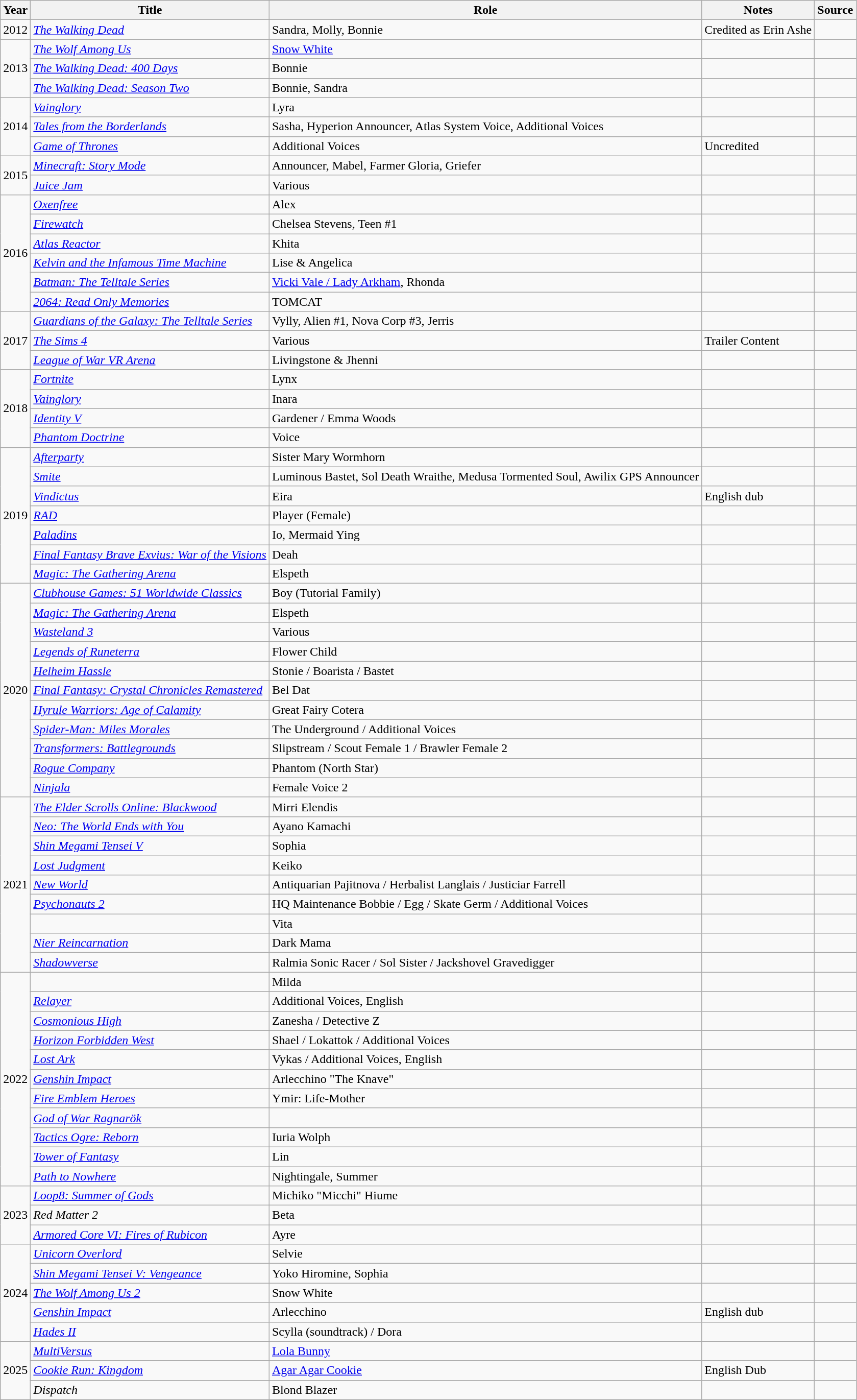<table class="wikitable sortable">
<tr>
<th>Year</th>
<th>Title</th>
<th>Role</th>
<th class="unsortable">Notes</th>
<th>Source</th>
</tr>
<tr>
<td>2012</td>
<td><em><a href='#'>The Walking Dead</a></em></td>
<td>Sandra, Molly, Bonnie</td>
<td>Credited as Erin Ashe</td>
<td></td>
</tr>
<tr>
<td rowspan="3">2013</td>
<td><em><a href='#'>The Wolf Among Us</a></em></td>
<td><a href='#'>Snow White</a></td>
<td></td>
<td></td>
</tr>
<tr>
<td><em><a href='#'>The Walking Dead: 400 Days</a></em></td>
<td>Bonnie</td>
<td></td>
<td></td>
</tr>
<tr>
<td><em><a href='#'>The Walking Dead: Season Two</a></em></td>
<td>Bonnie, Sandra</td>
<td></td>
<td></td>
</tr>
<tr>
<td rowspan="3">2014</td>
<td><em><a href='#'>Vainglory</a></em></td>
<td>Lyra</td>
<td></td>
<td></td>
</tr>
<tr>
<td><em><a href='#'>Tales from the Borderlands</a></em></td>
<td>Sasha, Hyperion Announcer, Atlas System Voice, Additional Voices</td>
<td></td>
<td></td>
</tr>
<tr>
<td><em><a href='#'>Game of Thrones</a></em></td>
<td>Additional Voices</td>
<td>Uncredited</td>
<td></td>
</tr>
<tr>
<td rowspan="2">2015</td>
<td><em><a href='#'>Minecraft: Story Mode</a></em></td>
<td>Announcer, Mabel, Farmer Gloria, Griefer</td>
<td></td>
<td></td>
</tr>
<tr>
<td><em><a href='#'>Juice Jam</a></em></td>
<td>Various</td>
<td></td>
<td></td>
</tr>
<tr>
<td rowspan="6">2016</td>
<td><em><a href='#'>Oxenfree</a></em></td>
<td>Alex</td>
<td></td>
<td></td>
</tr>
<tr>
<td><em><a href='#'>Firewatch</a></em></td>
<td>Chelsea Stevens, Teen #1</td>
<td></td>
<td></td>
</tr>
<tr>
<td><em><a href='#'>Atlas Reactor</a></em></td>
<td>Khita</td>
<td></td>
<td></td>
</tr>
<tr>
<td><em><a href='#'>Kelvin and the Infamous Time Machine</a></em></td>
<td>Lise & Angelica</td>
<td></td>
<td></td>
</tr>
<tr>
<td><em><a href='#'>Batman: The Telltale Series</a></em></td>
<td><a href='#'>Vicki Vale / Lady Arkham</a>, Rhonda</td>
<td></td>
<td></td>
</tr>
<tr>
<td><em><a href='#'>2064: Read Only Memories</a></em></td>
<td>TOMCAT</td>
<td></td>
<td></td>
</tr>
<tr>
<td rowspan="3">2017</td>
<td><em><a href='#'>Guardians of the Galaxy: The Telltale Series</a></em></td>
<td>Vylly, Alien #1, Nova Corp #3, Jerris</td>
<td></td>
<td></td>
</tr>
<tr>
<td><em><a href='#'>The Sims 4</a></em></td>
<td>Various</td>
<td>Trailer Content</td>
<td></td>
</tr>
<tr>
<td><em><a href='#'>League of War VR Arena</a></em></td>
<td>Livingstone & Jhenni</td>
<td></td>
<td></td>
</tr>
<tr>
<td rowspan="4">2018</td>
<td><em><a href='#'>Fortnite</a></em></td>
<td>Lynx</td>
<td></td>
<td></td>
</tr>
<tr>
<td><em><a href='#'>Vainglory</a></em></td>
<td>Inara</td>
<td></td>
<td></td>
</tr>
<tr>
<td><em><a href='#'>Identity V</a></em></td>
<td>Gardener / Emma Woods</td>
<td></td>
<td></td>
</tr>
<tr>
<td><em><a href='#'>Phantom Doctrine</a></em></td>
<td>Voice</td>
<td></td>
<td></td>
</tr>
<tr>
<td rowspan="7">2019</td>
<td><em><a href='#'>Afterparty</a></em></td>
<td>Sister Mary Wormhorn</td>
<td></td>
<td></td>
</tr>
<tr>
<td><em><a href='#'>Smite</a></em></td>
<td>Luminous Bastet, Sol Death Wraithe, Medusa Tormented Soul, Awilix GPS Announcer</td>
<td></td>
<td></td>
</tr>
<tr>
<td><em><a href='#'>Vindictus</a></em></td>
<td>Eira</td>
<td>English dub</td>
<td></td>
</tr>
<tr>
<td><em><a href='#'>RAD</a></em></td>
<td>Player (Female)</td>
<td></td>
<td></td>
</tr>
<tr>
<td><em><a href='#'>Paladins</a></em></td>
<td>Io, Mermaid Ying</td>
<td></td>
<td></td>
</tr>
<tr>
<td><em><a href='#'>Final Fantasy Brave Exvius: War of the Visions</a></em></td>
<td>Deah</td>
<td></td>
<td></td>
</tr>
<tr>
<td><em><a href='#'>Magic: The Gathering Arena</a></em></td>
<td>Elspeth</td>
<td></td>
<td></td>
</tr>
<tr>
<td rowspan="11">2020</td>
<td><em><a href='#'>Clubhouse Games: 51 Worldwide Classics</a></em></td>
<td>Boy (Tutorial Family)</td>
<td></td>
<td></td>
</tr>
<tr>
<td><em><a href='#'>Magic: The Gathering Arena</a></em></td>
<td>Elspeth</td>
<td></td>
<td></td>
</tr>
<tr>
<td><em><a href='#'>Wasteland 3</a></em></td>
<td>Various</td>
<td></td>
<td></td>
</tr>
<tr>
<td><em><a href='#'>Legends of Runeterra</a></em></td>
<td>Flower Child</td>
<td></td>
<td></td>
</tr>
<tr>
<td><em><a href='#'>Helheim Hassle</a></em></td>
<td>Stonie / Boarista / Bastet</td>
<td></td>
<td></td>
</tr>
<tr>
<td><em><a href='#'>Final Fantasy: Crystal Chronicles Remastered</a></em></td>
<td>Bel Dat</td>
<td></td>
<td></td>
</tr>
<tr>
<td><em><a href='#'>Hyrule Warriors: Age of Calamity</a></em></td>
<td>Great Fairy Cotera</td>
<td></td>
<td></td>
</tr>
<tr>
<td><em><a href='#'>Spider-Man: Miles Morales</a></em></td>
<td>The Underground / Additional Voices</td>
<td></td>
<td></td>
</tr>
<tr>
<td><em><a href='#'>Transformers: Battlegrounds</a></em></td>
<td>Slipstream / Scout Female 1 / Brawler Female 2</td>
<td></td>
<td></td>
</tr>
<tr>
<td><em><a href='#'>Rogue Company</a></em></td>
<td>Phantom (North Star)</td>
<td></td>
<td></td>
</tr>
<tr>
<td><em><a href='#'>Ninjala</a></em></td>
<td>Female Voice 2</td>
<td></td>
<td></td>
</tr>
<tr>
<td rowspan="9">2021</td>
<td><em><a href='#'>The Elder Scrolls Online: Blackwood</a></em></td>
<td>Mirri Elendis</td>
<td></td>
<td></td>
</tr>
<tr>
<td><em><a href='#'>Neo: The World Ends with You</a></em></td>
<td>Ayano Kamachi</td>
<td></td>
<td></td>
</tr>
<tr>
<td><em><a href='#'>Shin Megami Tensei V</a></em></td>
<td>Sophia</td>
<td></td>
<td></td>
</tr>
<tr>
<td><em><a href='#'>Lost Judgment</a></em></td>
<td>Keiko</td>
<td></td>
<td></td>
</tr>
<tr>
<td><em><a href='#'>New World</a></em></td>
<td>Antiquarian Pajitnova / Herbalist Langlais / Justiciar Farrell</td>
<td></td>
<td></td>
</tr>
<tr>
<td><em><a href='#'>Psychonauts 2</a></em></td>
<td>HQ Maintenance Bobbie / Egg / Skate Germ / Additional Voices</td>
<td></td>
<td></td>
</tr>
<tr>
<td><em></em></td>
<td>Vita</td>
<td></td>
<td></td>
</tr>
<tr>
<td><em><a href='#'>Nier Reincarnation</a></em></td>
<td>Dark Mama</td>
<td></td>
<td></td>
</tr>
<tr>
<td><em><a href='#'>Shadowverse</a></em></td>
<td>Ralmia Sonic Racer / Sol Sister / Jackshovel Gravedigger</td>
<td></td>
<td></td>
</tr>
<tr>
<td rowspan="11">2022</td>
<td><em></em></td>
<td>Milda</td>
<td></td>
<td></td>
</tr>
<tr>
<td><em><a href='#'>Relayer</a></em></td>
<td>Additional Voices, English</td>
<td></td>
<td></td>
</tr>
<tr>
<td><em><a href='#'>Cosmonious High</a></em></td>
<td>Zanesha / Detective Z</td>
<td></td>
<td></td>
</tr>
<tr>
<td><em><a href='#'>Horizon Forbidden West</a></em></td>
<td>Shael / Lokattok / Additional Voices</td>
<td></td>
<td></td>
</tr>
<tr>
<td><em><a href='#'>Lost Ark</a></em></td>
<td>Vykas / Additional Voices, English</td>
<td></td>
<td></td>
</tr>
<tr>
<td><em><a href='#'>Genshin Impact</a></em></td>
<td>Arlecchino "The Knave"</td>
<td></td>
<td></td>
</tr>
<tr>
<td><em><a href='#'>Fire Emblem Heroes</a></em></td>
<td>Ymir: Life-Mother</td>
<td></td>
<td></td>
</tr>
<tr>
<td><em><a href='#'>God of War Ragnarök</a></em></td>
<td></td>
<td></td>
<td></td>
</tr>
<tr>
<td><em><a href='#'>Tactics Ogre: Reborn</a></em></td>
<td>Iuria Wolph</td>
<td></td>
<td></td>
</tr>
<tr>
<td><em><a href='#'>Tower of Fantasy</a></em></td>
<td>Lin</td>
<td></td>
<td></td>
</tr>
<tr>
<td><em><a href='#'>Path to Nowhere</a></em></td>
<td>Nightingale, Summer</td>
<td></td>
<td></td>
</tr>
<tr>
<td rowspan="3">2023</td>
<td><em><a href='#'>Loop8: Summer of Gods</a></em></td>
<td>Michiko "Micchi" Hiume</td>
<td></td>
<td></td>
</tr>
<tr>
<td><em>Red Matter 2</em></td>
<td>Beta</td>
<td></td>
<td></td>
</tr>
<tr>
<td><em><a href='#'>Armored Core VI: Fires of Rubicon</a></em></td>
<td>Ayre</td>
<td></td>
<td></td>
</tr>
<tr>
<td rowspan="5">2024</td>
<td><em><a href='#'>Unicorn Overlord</a></em></td>
<td>Selvie</td>
<td></td>
<td></td>
</tr>
<tr>
<td><em><a href='#'>Shin Megami Tensei V: Vengeance</a></em></td>
<td>Yoko Hiromine, Sophia</td>
<td></td>
<td></td>
</tr>
<tr>
<td><em><a href='#'>The Wolf Among Us 2</a></em></td>
<td>Snow White</td>
<td></td>
<td></td>
</tr>
<tr>
<td><em><a href='#'>Genshin Impact</a></em></td>
<td>Arlecchino</td>
<td>English dub</td>
<td></td>
</tr>
<tr>
<td><em><a href='#'>Hades II</a></em></td>
<td>Scylla (soundtrack) / Dora</td>
<td></td>
<td></td>
</tr>
<tr>
<td rowspan="3">2025</td>
<td><em><a href='#'>MultiVersus</a></em></td>
<td><a href='#'>Lola Bunny</a></td>
<td></td>
<td></td>
</tr>
<tr>
<td><em><a href='#'>Cookie Run: Kingdom</a></em></td>
<td><a href='#'>Agar Agar Cookie</a></td>
<td>English Dub</td>
<td></td>
</tr>
<tr>
<td><em>Dispatch</em></td>
<td>Blond Blazer</td>
<td></td>
<td></td>
</tr>
</table>
